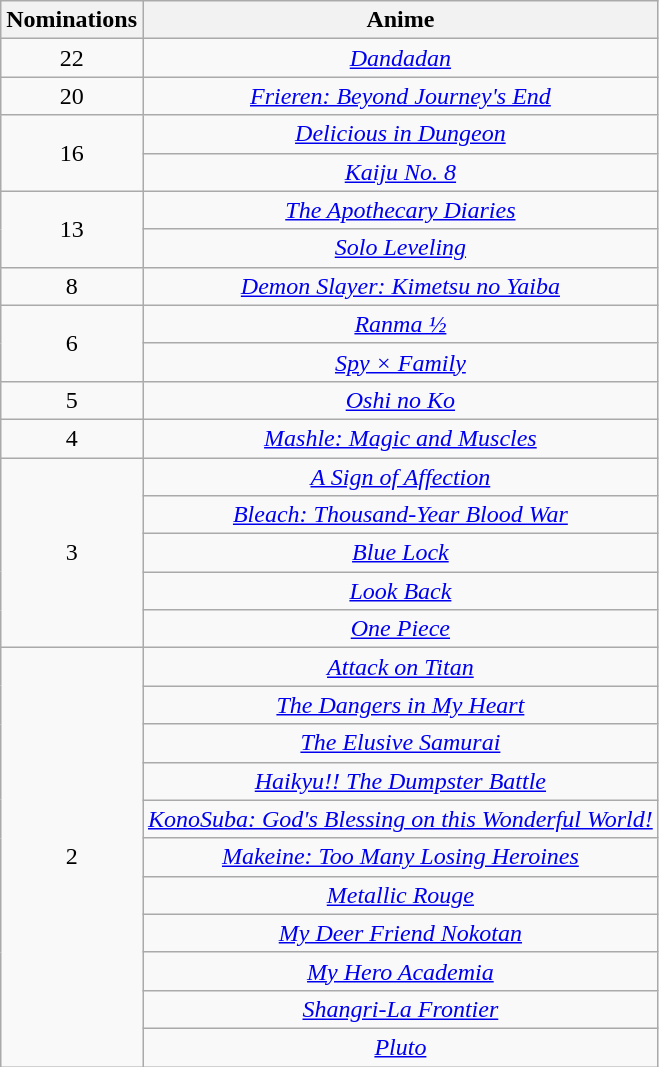<table class="wikitable" style="text-align: center">
<tr>
<th scope="col" width="55">Nominations</th>
<th scope="col" align="center">Anime</th>
</tr>
<tr>
<td>22</td>
<td><em><a href='#'>Dandadan</a></em></td>
</tr>
<tr>
<td>20</td>
<td><em><a href='#'>Frieren: Beyond Journey's End</a></em></td>
</tr>
<tr>
<td rowspan="2">16</td>
<td><em><a href='#'>Delicious in Dungeon</a></em></td>
</tr>
<tr>
<td><em><a href='#'>Kaiju No. 8</a></em></td>
</tr>
<tr>
<td rowspan="2">13</td>
<td><em><a href='#'>The Apothecary Diaries</a></em></td>
</tr>
<tr>
<td><em><a href='#'>Solo Leveling</a></em></td>
</tr>
<tr>
<td>8</td>
<td><em><a href='#'>Demon Slayer: Kimetsu no Yaiba</a></em></td>
</tr>
<tr>
<td rowspan="2">6</td>
<td><em><a href='#'>Ranma ½</a></em></td>
</tr>
<tr>
<td><em><a href='#'>Spy × Family</a></em></td>
</tr>
<tr>
<td>5</td>
<td><em><a href='#'>Oshi no Ko</a></em></td>
</tr>
<tr>
<td>4</td>
<td><em><a href='#'>Mashle: Magic and Muscles</a></em></td>
</tr>
<tr>
<td rowspan="5">3</td>
<td><em><a href='#'>A Sign of Affection</a></em></td>
</tr>
<tr>
<td><em><a href='#'>Bleach: Thousand-Year Blood War</a></em></td>
</tr>
<tr>
<td><em><a href='#'>Blue Lock</a></em></td>
</tr>
<tr>
<td><em><a href='#'>Look Back</a></em></td>
</tr>
<tr>
<td><em><a href='#'>One Piece</a></em></td>
</tr>
<tr>
<td rowspan="11">2</td>
<td><em><a href='#'>Attack on Titan</a></em></td>
</tr>
<tr>
<td><em><a href='#'>The Dangers in My Heart</a></em></td>
</tr>
<tr>
<td><em><a href='#'>The Elusive Samurai</a></em></td>
</tr>
<tr>
<td><em><a href='#'>Haikyu!! The Dumpster Battle</a></em></td>
</tr>
<tr>
<td><em><a href='#'>KonoSuba: God's Blessing on this Wonderful World!</a></em></td>
</tr>
<tr>
<td><em><a href='#'>Makeine: Too Many Losing Heroines</a></em></td>
</tr>
<tr>
<td><em><a href='#'>Metallic Rouge</a></em></td>
</tr>
<tr>
<td><em><a href='#'>My Deer Friend Nokotan</a></em></td>
</tr>
<tr>
<td><em><a href='#'>My Hero Academia</a></em></td>
</tr>
<tr>
<td><em><a href='#'>Shangri-La Frontier</a></em></td>
</tr>
<tr>
<td><em><a href='#'>Pluto</a></em></td>
</tr>
</table>
